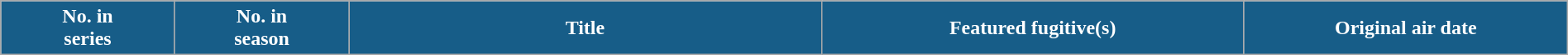<table class="wikitable plainrowheaders" style="width:100%; margin:auto">
<tr>
<th scope="col" style="background:#175D88; color:#fff; width:7%;">No. in<br>series</th>
<th scope="col" style="background:#175D88; color:#fff; width:7%;">No. in<br>season</th>
<th scope="col" style="background:#175D88; color:#fff; width:19%;">Title</th>
<th scope="col" style="background:#175D88; color:#fff; width:17%;">Featured fugitive(s)</th>
<th scope="col" style="background:#175D88; color:#fff; width:13%;">Original air date<br>






</th>
</tr>
</table>
